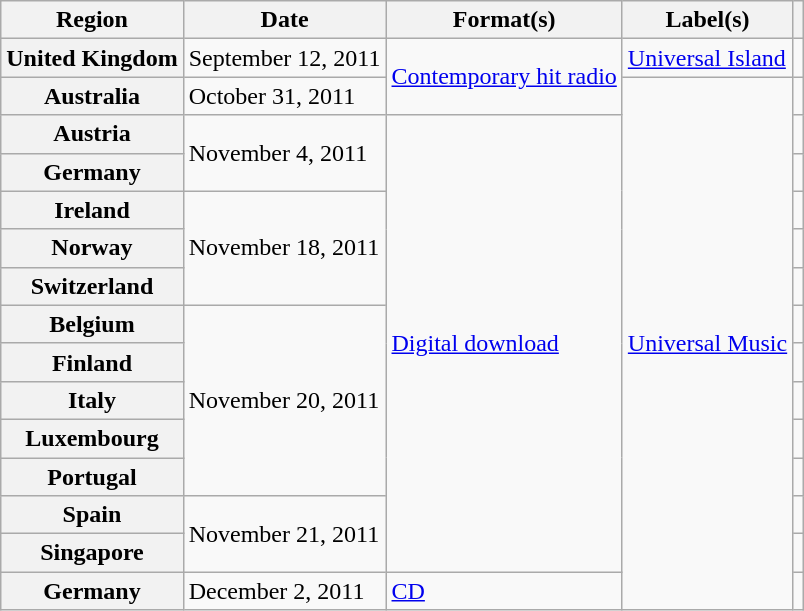<table class="wikitable plainrowheaders">
<tr>
<th scope="col">Region</th>
<th scope="col">Date</th>
<th scope="col">Format(s)</th>
<th scope="col">Label(s)</th>
<th scope="col"></th>
</tr>
<tr>
<th scope="row">United Kingdom</th>
<td>September 12, 2011</td>
<td rowspan="2"><a href='#'>Contemporary hit radio</a></td>
<td><a href='#'>Universal Island</a></td>
<td></td>
</tr>
<tr>
<th scope="row">Australia</th>
<td>October 31, 2011</td>
<td rowspan="14"><a href='#'>Universal Music</a></td>
<td></td>
</tr>
<tr>
<th scope="row">Austria</th>
<td rowspan="2">November 4, 2011</td>
<td rowspan="12"><a href='#'>Digital download</a> </td>
<td></td>
</tr>
<tr>
<th scope="row">Germany</th>
<td></td>
</tr>
<tr>
<th scope="row">Ireland</th>
<td rowspan="3">November 18, 2011</td>
<td></td>
</tr>
<tr>
<th scope="row">Norway</th>
<td></td>
</tr>
<tr>
<th scope="row">Switzerland</th>
<td></td>
</tr>
<tr>
<th scope="row">Belgium</th>
<td rowspan="5">November 20, 2011</td>
<td></td>
</tr>
<tr>
<th scope="row">Finland</th>
<td></td>
</tr>
<tr>
<th scope="row">Italy</th>
<td></td>
</tr>
<tr>
<th scope="row">Luxembourg</th>
<td></td>
</tr>
<tr>
<th scope="row">Portugal</th>
<td></td>
</tr>
<tr>
<th scope="row">Spain</th>
<td rowspan="2">November 21, 2011</td>
<td></td>
</tr>
<tr>
<th scope="row">Singapore</th>
<td></td>
</tr>
<tr>
<th scope="row">Germany</th>
<td>December 2, 2011</td>
<td><a href='#'>CD</a></td>
<td></td>
</tr>
</table>
